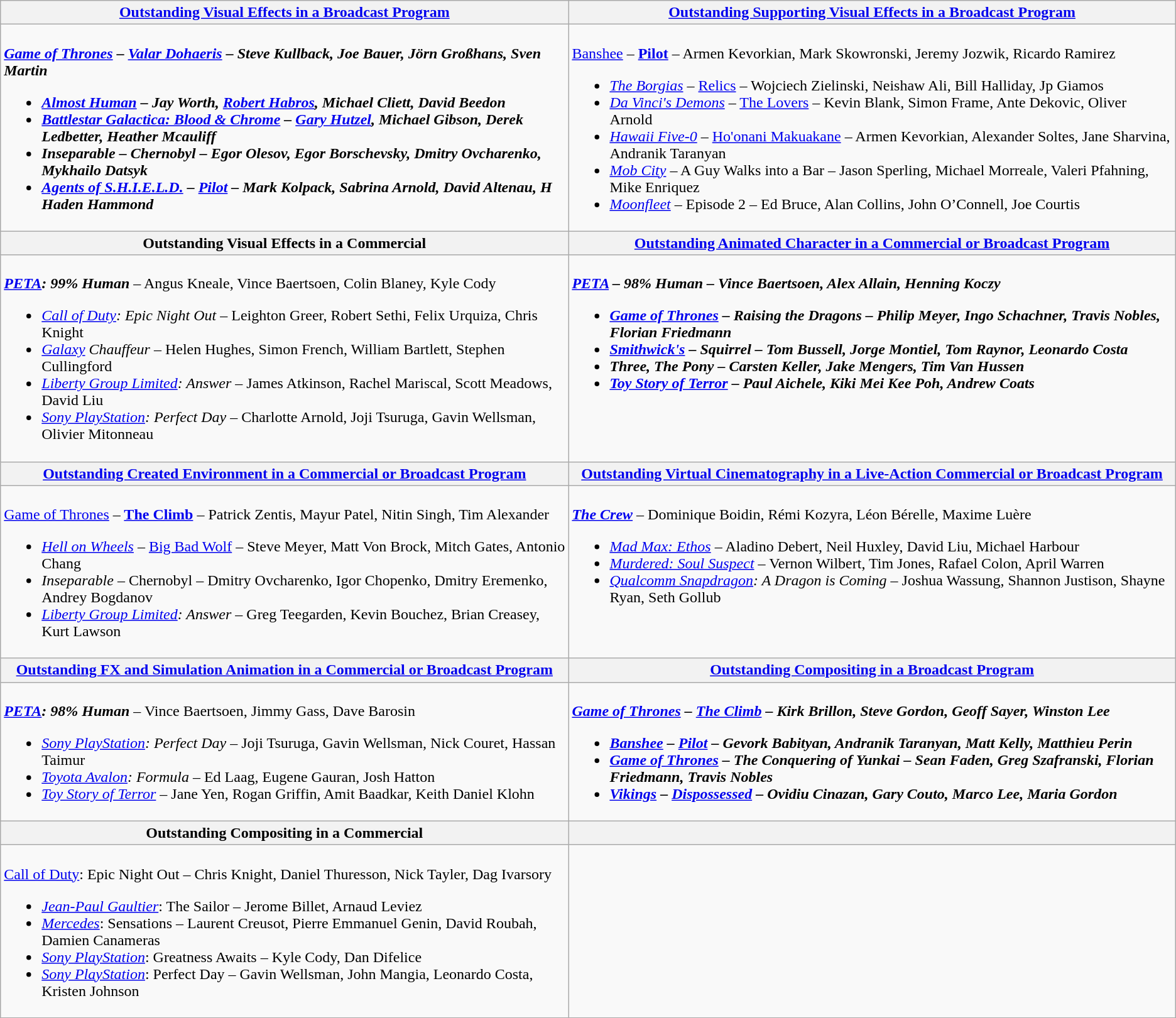<table class=wikitable style="width=100%">
<tr>
<th style="width=50%"><strong><a href='#'>Outstanding Visual Effects in a Broadcast Program</a></strong></th>
<th style="width=50%"><strong><a href='#'>Outstanding Supporting Visual Effects in a Broadcast Program</a></strong></th>
</tr>
<tr>
<td valign="top"><br><strong><em><a href='#'>Game of Thrones</a><em> <strong>–</strong> <a href='#'>Valar Dohaeris</a><strong> – Steve Kullback, Joe Bauer, Jörn Großhans, Sven Martin<ul><li></em><a href='#'>Almost Human</a><em> – Jay Worth, <a href='#'>Robert Habros</a>, Michael Cliett, David Beedon</li><li></em><a href='#'>Battlestar Galactica: Blood & Chrome</a><em> – <a href='#'>Gary Hutzel</a>, Michael Gibson, Derek Ledbetter, Heather Mcauliff</li><li></em>Inseparable<em> – Chernobyl – Egor Olesov, Egor Borschevsky, Dmitry Ovcharenko, Mykhailo Datsyk</li><li></em><a href='#'>Agents of S.H.I.E.L.D.</a><em> – <a href='#'>Pilot</a> – Mark Kolpack, Sabrina Arnold, David Altenau, H Haden Hammond</li></ul></td>
<td valign="top"><br></em></strong><a href='#'>Banshee</a></em> </strong>–<strong> <a href='#'>Pilot</a></strong> – Armen Kevorkian, Mark Skowronski, Jeremy Jozwik, Ricardo Ramirez<ul><li><em><a href='#'>The Borgias</a></em> – <a href='#'>Relics</a> – Wojciech Zielinski, Neishaw Ali, Bill Halliday, Jp Giamos</li><li><em><a href='#'>Da Vinci's Demons</a></em> – <a href='#'>The Lovers</a> – Kevin Blank, Simon Frame, Ante Dekovic, Oliver Arnold</li><li><em><a href='#'>Hawaii Five-0</a></em> – <a href='#'>Ho'onani Makuakane</a> – Armen Kevorkian, Alexander Soltes, Jane Sharvina, Andranik Taranyan</li><li><em><a href='#'>Mob City</a></em> – A Guy Walks into a Bar – Jason Sperling, Michael Morreale, Valeri Pfahning, Mike Enriquez</li><li><em><a href='#'>Moonfleet</a></em> – Episode 2 – Ed Bruce, Alan Collins, John O’Connell, Joe Courtis</li></ul></td>
</tr>
<tr>
<th style="width=50%"><strong>Outstanding Visual Effects in a Commercial</strong></th>
<th style="width=50%"><strong><a href='#'>Outstanding Animated Character in a Commercial or Broadcast Program</a></strong></th>
</tr>
<tr>
<td valign="top"><br><strong><em><a href='#'>PETA</a>: 99% Human</em></strong> – Angus Kneale, Vince Baertsoen, Colin Blaney, Kyle Cody<ul><li><em><a href='#'>Call of Duty</a>: Epic Night Out</em> – Leighton Greer, Robert Sethi, Felix Urquiza, Chris Knight</li><li><em><a href='#'>Galaxy</a> Chauffeur</em> – Helen Hughes, Simon French, William Bartlett, Stephen Cullingford</li><li><em><a href='#'>Liberty Group Limited</a>: Answer</em> – James Atkinson, Rachel Mariscal, Scott Meadows, David Liu</li><li><em><a href='#'>Sony PlayStation</a>: Perfect Day</em> – Charlotte Arnold, Joji Tsuruga, Gavin Wellsman, Olivier Mitonneau</li></ul></td>
<td valign="top"><br><strong><em><a href='#'>PETA</a><em> <strong>–</strong> 98% Human<strong> – Vince Baertsoen, Alex Allain, Henning Koczy<ul><li></em><a href='#'>Game of Thrones</a><em> – Raising the Dragons – Philip Meyer, Ingo Schachner, Travis Nobles, Florian Friedmann</li><li></em><a href='#'>Smithwick's</a><em> – Squirrel – Tom Bussell, Jorge Montiel, Tom Raynor, Leonardo Costa</li><li></em>Three, The Pony<em> – Carsten Keller, Jake Mengers, Tim Van Hussen</li><li></em><a href='#'>Toy Story of Terror</a><em> – Paul Aichele, Kiki Mei Kee Poh, Andrew Coats</li></ul></td>
</tr>
<tr>
<th style="width=50%"></strong><a href='#'>Outstanding Created Environment in a Commercial or Broadcast Program</a><strong></th>
<th style="width=50%"></strong><a href='#'>Outstanding Virtual Cinematography in a Live-Action Commercial or Broadcast Program</a><strong></th>
</tr>
<tr>
<td valign="top"><br></em></strong><a href='#'>Game of Thrones</a></em> </strong>–<strong> <a href='#'>The Climb</a></strong> – Patrick Zentis, Mayur Patel, Nitin Singh, Tim Alexander<ul><li><em><a href='#'>Hell on Wheels</a></em> – <a href='#'>Big Bad Wolf</a> – Steve Meyer, Matt Von Brock, Mitch Gates, Antonio Chang</li><li><em>Inseparable</em> – Chernobyl – Dmitry Ovcharenko, Igor Chopenko, Dmitry Eremenko, Andrey Bogdanov</li><li><em><a href='#'>Liberty Group Limited</a>: Answer</em> – Greg Teegarden, Kevin Bouchez, Brian Creasey, Kurt Lawson</li></ul></td>
<td valign="top"><br><strong><em><a href='#'>The Crew</a></em></strong> – Dominique Boidin, Rémi Kozyra, Léon Bérelle, Maxime Luère<ul><li><em><a href='#'>Mad Max: Ethos</a></em> – Aladino Debert, Neil Huxley, David Liu, Michael Harbour</li><li><em><a href='#'>Murdered: Soul Suspect</a></em> – Vernon Wilbert, Tim Jones, Rafael Colon, April Warren</li><li><em><a href='#'>Qualcomm Snapdragon</a>: A Dragon is Coming</em> – Joshua Wassung, Shannon Justison, Shayne Ryan, Seth Gollub</li></ul></td>
</tr>
<tr>
<th style="width=50%"><strong><a href='#'>Outstanding FX and Simulation Animation in a Commercial or Broadcast Program</a></strong></th>
<th style="width=50%"><strong><a href='#'>Outstanding Compositing in a Broadcast Program</a></strong></th>
</tr>
<tr>
<td valign="top"><br><strong><em><a href='#'>PETA</a>: 98% Human</em></strong> – Vince Baertsoen, Jimmy Gass, Dave Barosin<ul><li><em><a href='#'>Sony PlayStation</a>: Perfect Day</em> – Joji Tsuruga, Gavin Wellsman, Nick Couret, Hassan Taimur</li><li><em><a href='#'>Toyota Avalon</a>: Formula</em> – Ed Laag, Eugene Gauran, Josh Hatton</li><li><em><a href='#'>Toy Story of Terror</a></em> – Jane Yen, Rogan Griffin, Amit Baadkar, Keith Daniel Klohn</li></ul></td>
<td valign="top"><br><strong><em><a href='#'>Game of Thrones</a><em> <strong>–</strong> <a href='#'>The Climb</a><strong> – Kirk Brillon, Steve Gordon, Geoff Sayer, Winston Lee<ul><li></em><a href='#'>Banshee</a><em> – <a href='#'>Pilot</a> – Gevork Babityan, Andranik Taranyan, Matt Kelly, Matthieu Perin</li><li></em><a href='#'>Game of Thrones</a><em> – The Conquering of Yunkai – Sean Faden, Greg Szafranski, Florian Friedmann, Travis Nobles</li><li></em><a href='#'>Vikings</a><em> – <a href='#'>Dispossessed</a> – Ovidiu Cinazan, Gary Couto, Marco Lee, Maria Gordon</li></ul></td>
</tr>
<tr>
<th style="width=50%"></strong>Outstanding Compositing in a Commercial<strong></th>
<th style="width=50%"></th>
</tr>
<tr>
<td valign="top"><br></em></strong><a href='#'>Call of Duty</a></em>: Epic Night Out</strong> – Chris Knight, Daniel Thuresson, Nick Tayler, Dag Ivarsory<ul><li><em><a href='#'>Jean-Paul Gaultier</a></em>: The Sailor – Jerome Billet, Arnaud Leviez</li><li><em><a href='#'>Mercedes</a></em>: Sensations – Laurent Creusot, Pierre Emmanuel Genin, David Roubah, Damien Canameras</li><li><em><a href='#'>Sony PlayStation</a></em>: Greatness Awaits – Kyle Cody, Dan Difelice</li><li><em><a href='#'>Sony PlayStation</a></em>: Perfect Day – Gavin Wellsman, John Mangia, Leonardo Costa, Kristen Johnson</li></ul></td>
<td valign="top"></td>
</tr>
<tr>
</tr>
</table>
